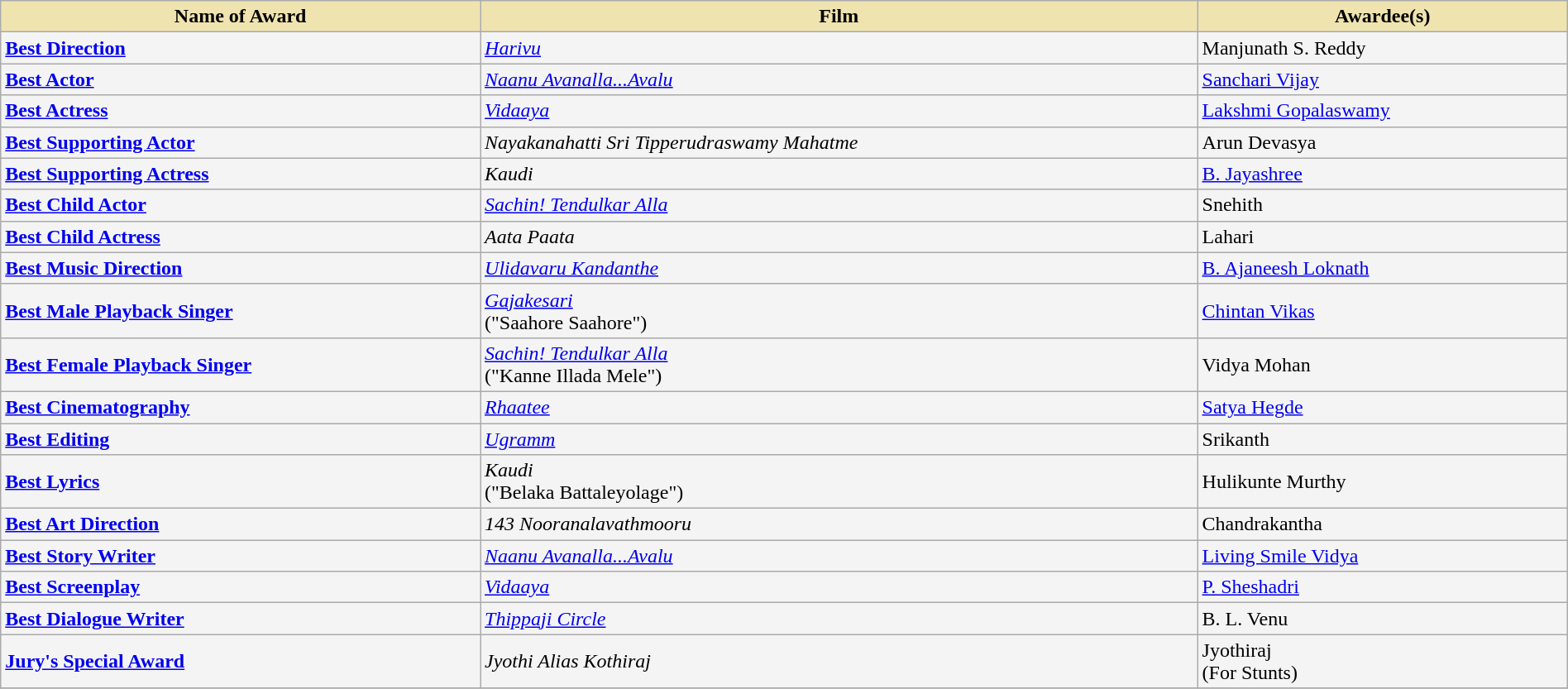<table class="wikitable" style="width:100%;">
<tr>
<th style="background-color:#EFE4B0;">Name of Award</th>
<th style="background-color:#EFE4B0;">Film</th>
<th style="background-color:#EFE4B0;">Awardee(s)</th>
</tr>
<tr style="background-color:#F4F4F4">
<td><strong><a href='#'>Best Direction</a></strong></td>
<td><em><a href='#'>Harivu</a></em></td>
<td>Manjunath S. Reddy</td>
</tr>
<tr style="background-color:#F4F4F4">
<td><strong><a href='#'>Best Actor</a></strong></td>
<td><em><a href='#'>Naanu Avanalla...Avalu</a></em></td>
<td><a href='#'>Sanchari Vijay</a></td>
</tr>
<tr style="background-color:#F4F4F4">
<td><strong><a href='#'>Best Actress</a></strong></td>
<td><em><a href='#'>Vidaaya</a></em></td>
<td><a href='#'>Lakshmi Gopalaswamy</a></td>
</tr>
<tr style="background-color:#F4F4F4">
<td><strong><a href='#'>Best Supporting Actor</a></strong></td>
<td><em>Nayakanahatti Sri Tipperudraswamy Mahatme</em></td>
<td>Arun Devasya</td>
</tr>
<tr style="background-color:#F4F4F4">
<td><strong><a href='#'>Best Supporting Actress</a></strong></td>
<td><em>Kaudi</em></td>
<td><a href='#'>B. Jayashree</a></td>
</tr>
<tr style="background-color:#F4F4F4">
<td><strong><a href='#'>Best Child Actor</a></strong></td>
<td><em><a href='#'>Sachin! Tendulkar Alla</a></em></td>
<td>Snehith</td>
</tr>
<tr style="background-color:#F4F4F4">
<td><strong><a href='#'>Best Child Actress</a></strong></td>
<td><em>Aata Paata</em></td>
<td>Lahari</td>
</tr>
<tr style="background-color:#F4F4F4">
<td><strong><a href='#'>Best Music Direction</a></strong></td>
<td><em><a href='#'>Ulidavaru Kandanthe</a></em></td>
<td><a href='#'>B. Ajaneesh Loknath</a></td>
</tr>
<tr style="background-color:#F4F4F4">
<td><strong><a href='#'>Best Male Playback Singer</a></strong></td>
<td><em><a href='#'>Gajakesari</a></em><br>("Saahore Saahore")</td>
<td><a href='#'>Chintan Vikas</a></td>
</tr>
<tr style="background-color:#F4F4F4">
<td><strong><a href='#'>Best Female Playback Singer</a></strong></td>
<td><em><a href='#'>Sachin! Tendulkar Alla</a></em><br>("Kanne Illada Mele")</td>
<td>Vidya Mohan</td>
</tr>
<tr style="background-color:#F4F4F4">
<td><strong><a href='#'>Best Cinematography</a></strong></td>
<td><em><a href='#'>Rhaatee</a></em></td>
<td><a href='#'>Satya Hegde</a></td>
</tr>
<tr style="background-color:#F4F4F4">
<td><strong><a href='#'>Best Editing</a></strong></td>
<td><em><a href='#'>Ugramm</a></em></td>
<td>Srikanth</td>
</tr>
<tr style="background-color:#F4F4F4">
<td><strong><a href='#'>Best Lyrics</a></strong></td>
<td><em>Kaudi</em><br>("Belaka Battaleyolage")</td>
<td>Hulikunte Murthy</td>
</tr>
<tr style="background-color:#F4F4F4">
<td><strong><a href='#'>Best Art Direction</a></strong></td>
<td><em>143 Nooranalavathmooru</em></td>
<td>Chandrakantha</td>
</tr>
<tr style="background-color:#F4F4F4">
<td><strong><a href='#'>Best Story Writer</a></strong></td>
<td><em><a href='#'>Naanu Avanalla...Avalu</a></em></td>
<td><a href='#'>Living Smile Vidya</a></td>
</tr>
<tr style="background-color:#F4F4F4">
<td><strong><a href='#'>Best Screenplay</a></strong></td>
<td><em><a href='#'>Vidaaya</a></em></td>
<td><a href='#'>P. Sheshadri</a></td>
</tr>
<tr style="background-color:#F4F4F4">
<td><strong><a href='#'>Best Dialogue Writer</a></strong></td>
<td><em><a href='#'>Thippaji Circle</a></em></td>
<td>B. L. Venu</td>
</tr>
<tr style="background-color:#F4F4F4">
<td><strong><a href='#'>Jury's Special Award</a></strong></td>
<td><em>Jyothi Alias Kothiraj</em></td>
<td>Jyothiraj<br>(For Stunts)</td>
</tr>
<tr style="background-color:#F4F4F4">
</tr>
</table>
